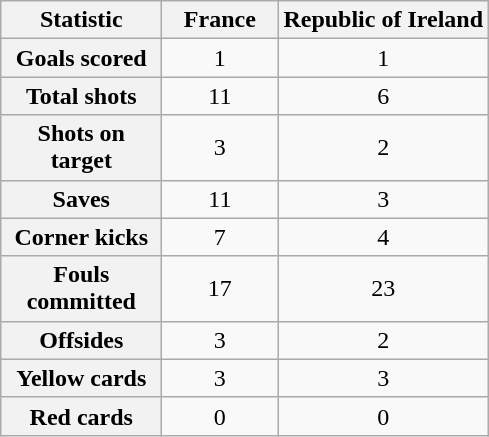<table class="wikitable plainrowheaders" style="text-align: center">
<tr>
<th scope="col" style="width:100px;">Statistic</th>
<th scope="col" style="width:70px;">France</th>
<th scope="col" style="width:70px;">Republic of Ireland</th>
</tr>
<tr>
<th scope=row>Goals scored</th>
<td>1</td>
<td>1</td>
</tr>
<tr>
<th scope=row>Total shots</th>
<td>11</td>
<td>6</td>
</tr>
<tr>
<th scope=row>Shots on target</th>
<td>3</td>
<td>2</td>
</tr>
<tr>
<th scope=row>Saves</th>
<td>11</td>
<td>3</td>
</tr>
<tr>
<th scope=row>Corner kicks</th>
<td>7</td>
<td>4</td>
</tr>
<tr>
<th scope=row>Fouls committed</th>
<td>17</td>
<td>23</td>
</tr>
<tr>
<th scope=row>Offsides</th>
<td>3</td>
<td>2</td>
</tr>
<tr>
<th scope=row>Yellow cards</th>
<td>3</td>
<td>3</td>
</tr>
<tr>
<th scope=row>Red cards</th>
<td>0</td>
<td>0</td>
</tr>
</table>
